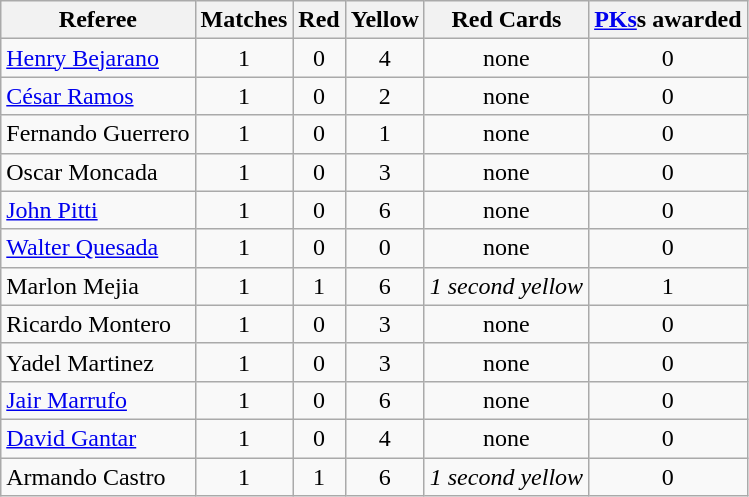<table class="wikitable sortable" style="text-align:center">
<tr>
<th>Referee</th>
<th>Matches</th>
<th> Red</th>
<th> Yellow</th>
<th>Red Cards</th>
<th><a href='#'>PKs</a>s awarded</th>
</tr>
<tr>
<td align=left> <a href='#'>Henry Bejarano</a></td>
<td>1</td>
<td>0</td>
<td>4</td>
<td>none</td>
<td>0</td>
</tr>
<tr>
<td align=left> <a href='#'>César Ramos</a></td>
<td>1</td>
<td>0</td>
<td>2</td>
<td>none</td>
<td>0</td>
</tr>
<tr>
<td align=left> Fernando Guerrero</td>
<td>1</td>
<td>0</td>
<td>1</td>
<td>none</td>
<td>0</td>
</tr>
<tr>
<td align=left> Oscar Moncada</td>
<td>1</td>
<td>0</td>
<td>3</td>
<td>none</td>
<td>0</td>
</tr>
<tr>
<td align=left> <a href='#'>John Pitti</a></td>
<td>1</td>
<td>0</td>
<td>6</td>
<td>none</td>
<td>0</td>
</tr>
<tr>
<td align=left> <a href='#'>Walter Quesada</a></td>
<td>1</td>
<td>0</td>
<td>0</td>
<td>none</td>
<td>0</td>
</tr>
<tr>
<td align=left> Marlon Mejia</td>
<td>1</td>
<td>1</td>
<td>6</td>
<td><em>1 second yellow</em></td>
<td>1</td>
</tr>
<tr>
<td align=left> Ricardo Montero</td>
<td>1</td>
<td>0</td>
<td>3</td>
<td>none</td>
<td>0</td>
</tr>
<tr>
<td align=left> Yadel Martinez</td>
<td>1</td>
<td>0</td>
<td>3</td>
<td>none</td>
<td>0</td>
</tr>
<tr>
<td align=left> <a href='#'>Jair Marrufo</a></td>
<td>1</td>
<td>0</td>
<td>6</td>
<td>none</td>
<td>0</td>
</tr>
<tr>
<td align=left> <a href='#'>David Gantar</a></td>
<td>1</td>
<td>0</td>
<td>4</td>
<td>none</td>
<td>0</td>
</tr>
<tr>
<td align=left> Armando Castro</td>
<td>1</td>
<td>1</td>
<td>6</td>
<td><em>1 second yellow</em></td>
<td>0</td>
</tr>
</table>
